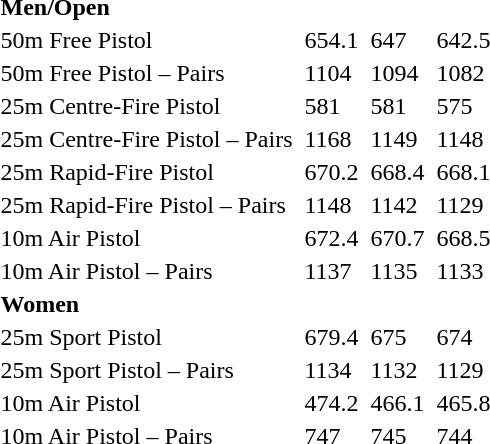<table>
<tr>
<td colspan=7><strong>Men/Open</strong></td>
</tr>
<tr>
<td>50m Free Pistol</td>
<td></td>
<td>654.1</td>
<td></td>
<td>647</td>
<td></td>
<td>642.5</td>
</tr>
<tr>
<td>50m Free Pistol – Pairs</td>
<td></td>
<td>1104</td>
<td></td>
<td>1094</td>
<td></td>
<td>1082</td>
</tr>
<tr>
<td>25m Centre-Fire Pistol</td>
<td></td>
<td>581</td>
<td></td>
<td>581</td>
<td></td>
<td>575</td>
</tr>
<tr>
<td>25m Centre-Fire Pistol – Pairs</td>
<td></td>
<td>1168</td>
<td></td>
<td>1149</td>
<td></td>
<td>1148</td>
</tr>
<tr>
<td>25m Rapid-Fire Pistol</td>
<td></td>
<td>670.2</td>
<td></td>
<td>668.4</td>
<td></td>
<td>668.1</td>
</tr>
<tr>
<td>25m Rapid-Fire Pistol – Pairs</td>
<td></td>
<td>1148</td>
<td></td>
<td>1142</td>
<td></td>
<td>1129</td>
</tr>
<tr>
<td>10m Air Pistol</td>
<td></td>
<td>672.4</td>
<td></td>
<td>670.7</td>
<td></td>
<td>668.5</td>
</tr>
<tr>
<td>10m Air Pistol – Pairs</td>
<td></td>
<td>1137</td>
<td></td>
<td>1135</td>
<td></td>
<td>1133</td>
</tr>
<tr>
<td colspan=7><strong>Women</strong></td>
</tr>
<tr>
<td>25m Sport Pistol</td>
<td></td>
<td>679.4</td>
<td></td>
<td>675</td>
<td></td>
<td>674</td>
</tr>
<tr>
<td>25m Sport Pistol – Pairs</td>
<td></td>
<td>1134</td>
<td></td>
<td>1132</td>
<td></td>
<td>1129</td>
</tr>
<tr>
<td>10m Air Pistol</td>
<td></td>
<td>474.2</td>
<td></td>
<td>466.1</td>
<td></td>
<td>465.8</td>
</tr>
<tr>
<td>10m Air Pistol – Pairs</td>
<td></td>
<td>747</td>
<td></td>
<td>745</td>
<td></td>
<td>744</td>
</tr>
</table>
